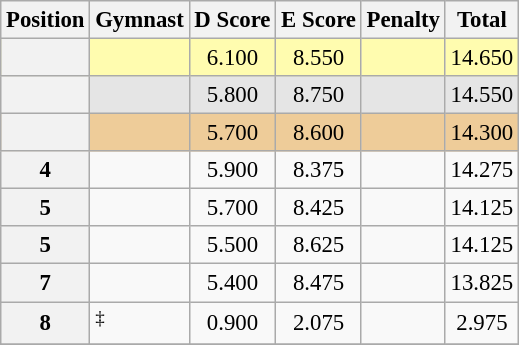<table class="wikitable sortable" style="text-align:center; font-size:95%">
<tr>
<th scope=col>Position</th>
<th scope=col>Gymnast</th>
<th scope=col>D Score</th>
<th scope=col>E Score</th>
<th scope=col>Penalty</th>
<th scope=col>Total</th>
</tr>
<tr bgcolor=fffcaf>
<th scope=row></th>
<td align="left"></td>
<td>6.100</td>
<td>8.550</td>
<td></td>
<td>14.650</td>
</tr>
<tr bgcolor=e5e5e5>
<th scope=row></th>
<td align="left"></td>
<td>5.800</td>
<td>8.750</td>
<td></td>
<td>14.550</td>
</tr>
<tr bgcolor=eecc99>
<th scope=row></th>
<td align="left"></td>
<td>5.700</td>
<td>8.600</td>
<td></td>
<td>14.300</td>
</tr>
<tr>
<th scope=row>4</th>
<td align="left"></td>
<td>5.900</td>
<td>8.375</td>
<td></td>
<td>14.275</td>
</tr>
<tr>
<th scope=row>5</th>
<td align="left"></td>
<td>5.700</td>
<td>8.425</td>
<td></td>
<td>14.125</td>
</tr>
<tr>
<th scope=row>5</th>
<td align="left"></td>
<td>5.500</td>
<td>8.625</td>
<td></td>
<td>14.125</td>
</tr>
<tr>
<th scope=row>7</th>
<td align="left"></td>
<td>5.400</td>
<td>8.475</td>
<td></td>
<td>13.825</td>
</tr>
<tr>
<th scope=row>8</th>
<td align="left"><sup>‡</sup></td>
<td>0.900</td>
<td>2.075</td>
<td></td>
<td>2.975</td>
</tr>
<tr>
</tr>
</table>
